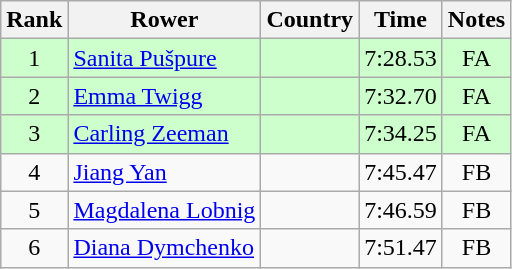<table class="wikitable" style="text-align:center">
<tr>
<th>Rank</th>
<th>Rower</th>
<th>Country</th>
<th>Time</th>
<th>Notes</th>
</tr>
<tr bgcolor=ccffcc>
<td>1</td>
<td align="left"><a href='#'>Sanita Pušpure</a></td>
<td align="left"></td>
<td>7:28.53</td>
<td>FA</td>
</tr>
<tr bgcolor=ccffcc>
<td>2</td>
<td align="left"><a href='#'>Emma Twigg</a></td>
<td align="left"></td>
<td>7:32.70</td>
<td>FA</td>
</tr>
<tr bgcolor=ccffcc>
<td>3</td>
<td align="left"><a href='#'>Carling Zeeman</a></td>
<td align="left"></td>
<td>7:34.25</td>
<td>FA</td>
</tr>
<tr>
<td>4</td>
<td align="left"><a href='#'>Jiang Yan</a></td>
<td align="left"></td>
<td>7:45.47</td>
<td>FB</td>
</tr>
<tr>
<td>5</td>
<td align="left"><a href='#'>Magdalena Lobnig</a></td>
<td align="left"></td>
<td>7:46.59</td>
<td>FB</td>
</tr>
<tr>
<td>6</td>
<td align="left"><a href='#'>Diana Dymchenko</a></td>
<td align="left"></td>
<td>7:51.47</td>
<td>FB</td>
</tr>
</table>
